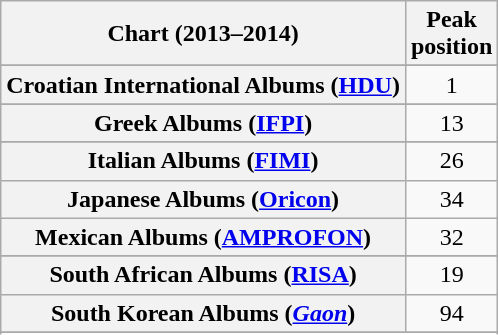<table class="wikitable sortable plainrowheaders">
<tr>
<th scope="col">Chart (2013–2014)</th>
<th scope="col">Peak<br>position</th>
</tr>
<tr>
</tr>
<tr>
</tr>
<tr>
</tr>
<tr>
</tr>
<tr>
</tr>
<tr>
<th scope="row">Croatian International Albums (<a href='#'>HDU</a>)</th>
<td style="text-align:center;">1</td>
</tr>
<tr>
</tr>
<tr>
</tr>
<tr>
</tr>
<tr>
</tr>
<tr>
</tr>
<tr>
</tr>
<tr>
<th scope="row">Greek Albums (<a href='#'>IFPI</a>)</th>
<td style="text-align:center;">13</td>
</tr>
<tr>
</tr>
<tr>
<th scope="row">Italian Albums (<a href='#'>FIMI</a>)</th>
<td style="text-align:center;">26</td>
</tr>
<tr>
<th scope="row">Japanese Albums (<a href='#'>Oricon</a>)</th>
<td style="text-align:center;">34</td>
</tr>
<tr>
<th scope="row">Mexican Albums (<a href='#'>AMPROFON</a>)</th>
<td style="text-align:center;">32</td>
</tr>
<tr>
</tr>
<tr>
</tr>
<tr>
</tr>
<tr>
</tr>
<tr>
<th scope="row">South African Albums (<a href='#'>RISA</a>)</th>
<td style="text-align:center;">19</td>
</tr>
<tr>
<th scope="row">South Korean Albums (<em><a href='#'>Gaon</a></em>)</th>
<td align=center>94</td>
</tr>
<tr>
</tr>
<tr>
</tr>
<tr>
</tr>
<tr>
</tr>
<tr>
</tr>
<tr>
</tr>
<tr>
</tr>
</table>
